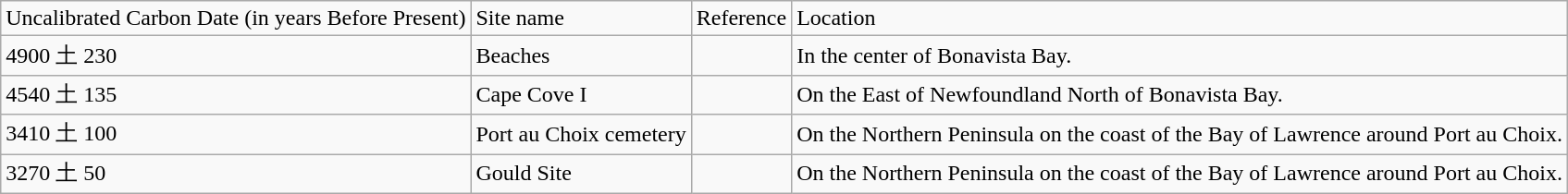<table class="wikitable">
<tr>
<td>Uncalibrated Carbon Date (in years Before Present)</td>
<td>Site name</td>
<td>Reference</td>
<td>Location</td>
</tr>
<tr>
<td>4900 土 230</td>
<td>Beaches</td>
<td></td>
<td>In the center of Bonavista Bay.</td>
</tr>
<tr>
<td>4540 土 135</td>
<td>Cape Cove I</td>
<td></td>
<td>On the East of Newfoundland North of Bonavista Bay.</td>
</tr>
<tr>
<td>3410 土 100</td>
<td>Port au Choix cemetery</td>
<td></td>
<td>On the Northern Peninsula on the coast of the Bay of Lawrence around Port au Choix.</td>
</tr>
<tr>
<td>3270 土 50</td>
<td>Gould Site</td>
<td></td>
<td>On the Northern Peninsula on the coast of the Bay of Lawrence around Port au Choix.</td>
</tr>
</table>
